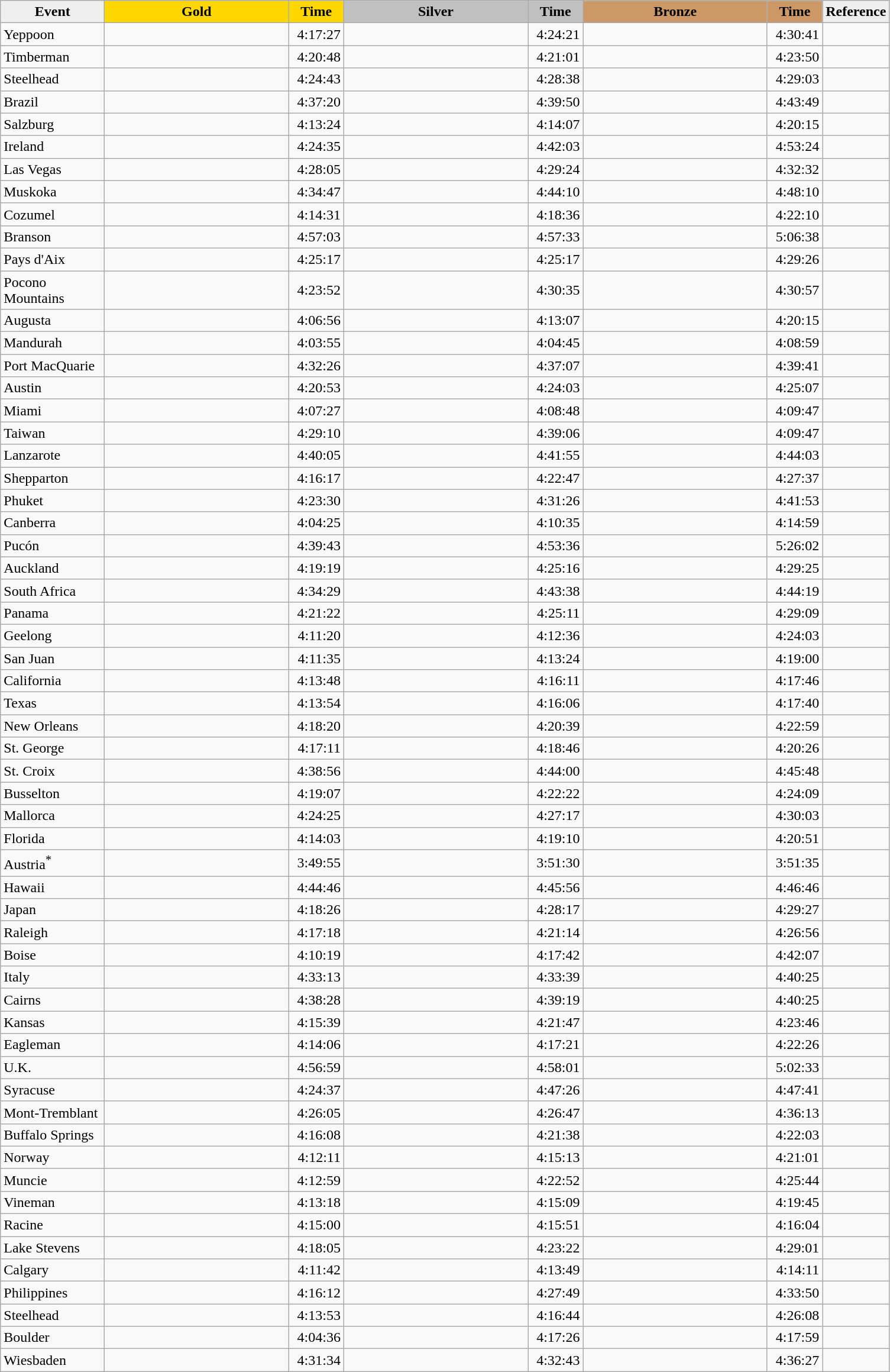<table class="wikitable sortable">
<tr align="center">
<td width="110" bgcolor="efefef"><strong>Event</strong></td>
<td width="200" bgcolor="gold"><strong>Gold</strong></td>
<td width="55" bgcolor="gold"><strong>Time</strong></td>
<td width="200" bgcolor="silver"><strong>Silver</strong></td>
<td width="55" bgcolor="silver"><strong>Time</strong></td>
<td width="200" bgcolor="cc9966"><strong>Bronze</strong></td>
<td width="55" bgcolor="cc9966"><strong>Time</strong></td>
<td class="unsortable" bgcolor="efefef"><strong>Reference</strong></td>
</tr>
<tr>
<td>Yeppoon</td>
<td></td>
<td align="right">4:17:27</td>
<td></td>
<td align="right">4:24:21</td>
<td></td>
<td align="right">4:30:41</td>
<td></td>
</tr>
<tr>
<td>Timberman</td>
<td></td>
<td align="right">4:20:48</td>
<td></td>
<td align="right">4:21:01</td>
<td></td>
<td align="right">4:23:50</td>
<td></td>
</tr>
<tr>
<td>Steelhead</td>
<td></td>
<td align="right">4:24:43</td>
<td></td>
<td align="right">4:28:38</td>
<td></td>
<td align="right">4:29:03</td>
<td></td>
</tr>
<tr>
<td>Brazil</td>
<td></td>
<td align="right">4:37:20</td>
<td></td>
<td align="right">4:39:50</td>
<td></td>
<td align="right">4:43:49</td>
<td></td>
</tr>
<tr>
<td>Salzburg</td>
<td></td>
<td align="right">4:13:24</td>
<td></td>
<td align="right">4:14:07</td>
<td></td>
<td align="right">4:20:15</td>
<td></td>
</tr>
<tr>
<td>Ireland</td>
<td></td>
<td align="right">4:24:35</td>
<td></td>
<td align="right">4:42:03</td>
<td></td>
<td align="right">4:53:24</td>
<td></td>
</tr>
<tr>
<td>Las Vegas</td>
<td></td>
<td align="right">4:28:05</td>
<td></td>
<td align="right">4:29:24</td>
<td></td>
<td align="right">4:32:32</td>
<td></td>
</tr>
<tr>
<td>Muskoka</td>
<td></td>
<td align="right">4:34:47</td>
<td></td>
<td align="right">4:44:10</td>
<td></td>
<td align="right">4:48:10</td>
<td></td>
</tr>
<tr>
<td>Cozumel</td>
<td></td>
<td align="right">4:14:31</td>
<td></td>
<td align="right">4:18:36</td>
<td></td>
<td align="right">4:22:10</td>
<td></td>
</tr>
<tr>
<td>Branson</td>
<td></td>
<td align="right">4:57:03</td>
<td></td>
<td align="right">4:57:33</td>
<td></td>
<td align="right">5:06:38</td>
<td></td>
</tr>
<tr>
<td>Pays d'Aix</td>
<td></td>
<td align="right">4:25:17</td>
<td></td>
<td align="right">4:25:17</td>
<td></td>
<td align="right">4:29:26</td>
<td></td>
</tr>
<tr>
<td>Pocono Mountains</td>
<td></td>
<td align="right">4:23:52</td>
<td></td>
<td align="right">4:30:35</td>
<td></td>
<td align="right">4:30:57</td>
<td></td>
</tr>
<tr>
<td>Augusta</td>
<td></td>
<td align="right">4:06:56</td>
<td></td>
<td align="right">4:13:07</td>
<td></td>
<td align="right">4:20:15</td>
<td></td>
</tr>
<tr>
<td>Mandurah</td>
<td></td>
<td align="right">4:03:55</td>
<td></td>
<td align="right">4:04:45</td>
<td></td>
<td align="right">4:08:59</td>
<td></td>
</tr>
<tr>
<td>Port MacQuarie</td>
<td></td>
<td align="right">4:32:26</td>
<td></td>
<td align="right">4:37:07</td>
<td></td>
<td align="right">4:39:41</td>
<td></td>
</tr>
<tr>
<td>Austin</td>
<td></td>
<td align="right">4:20:53</td>
<td></td>
<td align="right">4:24:03</td>
<td></td>
<td align="right">4:25:07</td>
<td></td>
</tr>
<tr>
<td>Miami</td>
<td></td>
<td align="right">4:07:27</td>
<td></td>
<td align="right">4:08:48</td>
<td></td>
<td align="right">4:09:47</td>
<td></td>
</tr>
<tr>
<td>Taiwan</td>
<td></td>
<td align="right">4:29:10</td>
<td></td>
<td align="right">4:39:06</td>
<td></td>
<td align="right">4:09:47</td>
<td></td>
</tr>
<tr>
<td>Lanzarote</td>
<td></td>
<td align="right">4:40:05</td>
<td></td>
<td align="right">4:41:55</td>
<td></td>
<td align="right">4:44:03</td>
<td></td>
</tr>
<tr>
<td>Shepparton</td>
<td></td>
<td align="right">4:16:17</td>
<td></td>
<td align="right">4:22:47</td>
<td></td>
<td align="right">4:27:37</td>
<td></td>
</tr>
<tr>
<td>Phuket</td>
<td></td>
<td align="right">4:23:30</td>
<td></td>
<td align="right">4:31:26</td>
<td></td>
<td align="right">4:41:53</td>
<td></td>
</tr>
<tr>
<td>Canberra</td>
<td></td>
<td align="right">4:04:25</td>
<td></td>
<td align="right">4:10:35</td>
<td></td>
<td align="right">4:14:59</td>
<td></td>
</tr>
<tr>
<td>Pucón</td>
<td></td>
<td align="right">4:39:43</td>
<td></td>
<td align="right">4:53:36</td>
<td></td>
<td align="right">5:26:02</td>
<td></td>
</tr>
<tr>
<td>Auckland</td>
<td></td>
<td align="right">4:19:19</td>
<td></td>
<td align="right">4:25:16</td>
<td></td>
<td align="right">4:29:25</td>
<td></td>
</tr>
<tr>
<td>South Africa</td>
<td></td>
<td align="right">4:34:29</td>
<td></td>
<td align="right">4:43:38</td>
<td></td>
<td align="right">4:44:19</td>
<td></td>
</tr>
<tr>
<td>Panama</td>
<td></td>
<td align="right">4:21:22</td>
<td></td>
<td align="right">4:25:11</td>
<td></td>
<td align="right">4:29:09</td>
<td></td>
</tr>
<tr>
<td>Geelong</td>
<td></td>
<td align="right">4:11:20</td>
<td></td>
<td align="right">4:12:36</td>
<td></td>
<td align="right">4:24:03</td>
<td></td>
</tr>
<tr>
<td>San Juan</td>
<td></td>
<td align="right">4:11:35</td>
<td></td>
<td align="right">4:13:24</td>
<td></td>
<td align="right">4:19:00</td>
<td></td>
</tr>
<tr>
<td>California</td>
<td></td>
<td align="right">4:13:48</td>
<td></td>
<td align="right">4:16:11</td>
<td></td>
<td align="right">4:17:46</td>
<td></td>
</tr>
<tr>
<td>Texas</td>
<td></td>
<td align="right">4:13:54</td>
<td></td>
<td align="right">4:16:06</td>
<td></td>
<td align="right">4:17:40</td>
<td></td>
</tr>
<tr>
<td>New Orleans</td>
<td></td>
<td align="right">4:18:20</td>
<td></td>
<td align="right">4:20:39</td>
<td></td>
<td align="right">4:22:59</td>
<td></td>
</tr>
<tr>
<td>St. George</td>
<td></td>
<td align="right">4:17:11</td>
<td></td>
<td align="right">4:18:46</td>
<td></td>
<td align="right">4:20:26</td>
<td></td>
</tr>
<tr>
<td>St. Croix</td>
<td></td>
<td align="right">4:38:56</td>
<td></td>
<td align="right">4:44:00</td>
<td></td>
<td align="right">4:45:48</td>
<td></td>
</tr>
<tr>
<td>Busselton</td>
<td></td>
<td align="right">4:19:07</td>
<td></td>
<td align="right">4:22:22</td>
<td></td>
<td align="right">4:24:09</td>
<td></td>
</tr>
<tr>
<td>Mallorca</td>
<td></td>
<td align="right">4:24:25</td>
<td></td>
<td align="right">4:27:17</td>
<td></td>
<td align="right">4:30:03</td>
<td></td>
</tr>
<tr>
<td>Florida</td>
<td></td>
<td align="right">4:14:03</td>
<td></td>
<td align="right">4:19:10</td>
<td></td>
<td align="right">4:20:51</td>
<td></td>
</tr>
<tr>
<td>Austria<sup>*</sup></td>
<td></td>
<td align="right">3:49:55</td>
<td></td>
<td align="right">3:51:30</td>
<td></td>
<td align="right">3:51:35</td>
<td></td>
</tr>
<tr>
<td>Hawaii</td>
<td></td>
<td align="right">4:44:46</td>
<td></td>
<td align="right">4:45:56</td>
<td></td>
<td align="right">4:46:46</td>
<td></td>
</tr>
<tr>
<td>Japan</td>
<td></td>
<td align="right">4:18:26</td>
<td></td>
<td align="right">4:28:17</td>
<td></td>
<td align="right">4:29:27</td>
<td></td>
</tr>
<tr>
<td>Raleigh</td>
<td></td>
<td align="right">4:17:18</td>
<td></td>
<td align="right">4:21:14</td>
<td></td>
<td align="right">4:26:56</td>
<td></td>
</tr>
<tr>
<td>Boise</td>
<td></td>
<td align="right">4:10:19</td>
<td></td>
<td align="right">4:17:42</td>
<td></td>
<td align="right">4:42:07</td>
<td></td>
</tr>
<tr>
<td>Italy</td>
<td></td>
<td align="right">4:33:13</td>
<td></td>
<td align="right">4:33:39</td>
<td></td>
<td align="right">4:40:25</td>
<td></td>
</tr>
<tr>
<td>Cairns</td>
<td></td>
<td align="right">4:38:28</td>
<td></td>
<td align="right">4:39:19</td>
<td></td>
<td align="right">4:40:25</td>
<td></td>
</tr>
<tr>
<td>Kansas</td>
<td></td>
<td align="right">4:15:39</td>
<td></td>
<td align="right">4:21:47</td>
<td></td>
<td align="right">4:23:46</td>
<td></td>
</tr>
<tr>
<td>Eagleman</td>
<td></td>
<td align="right">4:14:06</td>
<td></td>
<td align="right">4:17:21</td>
<td></td>
<td align="right">4:22:26</td>
<td></td>
</tr>
<tr>
<td>U.K.</td>
<td></td>
<td align="right">4:56:59</td>
<td></td>
<td align="right">4:58:01</td>
<td></td>
<td align="right">5:02:33</td>
<td></td>
</tr>
<tr>
<td>Syracuse</td>
<td></td>
<td align="right">4:24:37</td>
<td></td>
<td align="right">4:47:26</td>
<td></td>
<td align="right">4:47:41</td>
<td></td>
</tr>
<tr>
<td>Mont-Tremblant</td>
<td></td>
<td align="right">4:26:05</td>
<td></td>
<td align="right">4:26:47</td>
<td></td>
<td align="right">4:36:13</td>
<td></td>
</tr>
<tr>
<td>Buffalo Springs</td>
<td></td>
<td align="right">4:16:08</td>
<td></td>
<td align="right">4:21:38</td>
<td></td>
<td align="right">4:22:03</td>
<td></td>
</tr>
<tr>
<td>Norway</td>
<td></td>
<td align="right">4:12:11</td>
<td></td>
<td align="right">4:15:13</td>
<td></td>
<td align="right">4:21:01</td>
<td></td>
</tr>
<tr>
<td>Muncie</td>
<td></td>
<td align="right">4:12:59</td>
<td></td>
<td align="right">4:22:52</td>
<td></td>
<td align="right">4:25:44</td>
<td></td>
</tr>
<tr>
<td>Vineman</td>
<td></td>
<td align="right">4:13:18</td>
<td></td>
<td align="right">4:15:09</td>
<td></td>
<td align="right">4:19:45</td>
<td></td>
</tr>
<tr>
<td>Racine</td>
<td></td>
<td align="right">4:15:00</td>
<td></td>
<td align="right">4:15:51</td>
<td></td>
<td align="right">4:16:04</td>
<td></td>
</tr>
<tr>
<td>Lake Stevens</td>
<td></td>
<td align="right">4:18:05</td>
<td></td>
<td align="right">4:23:22</td>
<td></td>
<td align="right">4:29:01</td>
<td></td>
</tr>
<tr>
<td>Calgary</td>
<td></td>
<td align="right">4:11:42</td>
<td></td>
<td align="right">4:13:49</td>
<td></td>
<td align="right">4:14:11</td>
<td></td>
</tr>
<tr>
<td>Philippines</td>
<td></td>
<td align="right">4:16:12</td>
<td></td>
<td align="right">4:27:49</td>
<td></td>
<td align="right">4:33:50</td>
<td></td>
</tr>
<tr>
<td>Steelhead</td>
<td></td>
<td align="right">4:13:53</td>
<td></td>
<td align="right">4:16:44</td>
<td></td>
<td align="right">4:26:08</td>
<td></td>
</tr>
<tr>
<td>Boulder</td>
<td></td>
<td align="right">4:04:36</td>
<td></td>
<td align="right">4:17:26</td>
<td></td>
<td align="right">4:17:59</td>
<td></td>
</tr>
<tr>
<td>Wiesbaden</td>
<td></td>
<td align="right">4:31:34</td>
<td></td>
<td align="right">4:32:43</td>
<td></td>
<td align="right">4:36:27</td>
<td></td>
</tr>
</table>
